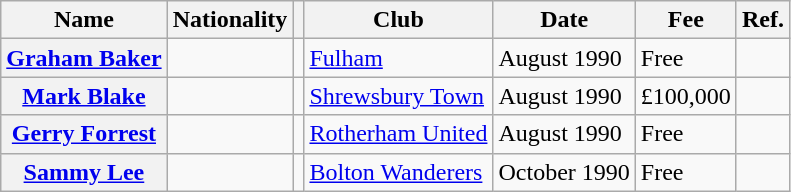<table class="wikitable plainrowheaders">
<tr>
<th scope="col">Name</th>
<th scope="col">Nationality</th>
<th scope="col"></th>
<th scope="col">Club</th>
<th scope="col">Date</th>
<th scope="col">Fee</th>
<th scope="col">Ref.</th>
</tr>
<tr>
<th scope="row"><a href='#'>Graham Baker</a></th>
<td></td>
<td align="center"></td>
<td> <a href='#'>Fulham</a></td>
<td>August 1990</td>
<td>Free</td>
<td align="center"></td>
</tr>
<tr>
<th scope="row"><a href='#'>Mark Blake</a></th>
<td></td>
<td align="center"></td>
<td> <a href='#'>Shrewsbury Town</a></td>
<td>August 1990</td>
<td>£100,000</td>
<td align="center"></td>
</tr>
<tr>
<th scope="row"><a href='#'>Gerry Forrest</a></th>
<td></td>
<td align="center"></td>
<td> <a href='#'>Rotherham United</a></td>
<td>August 1990</td>
<td>Free</td>
<td align="center"></td>
</tr>
<tr>
<th scope="row"><a href='#'>Sammy Lee</a></th>
<td></td>
<td align="center"></td>
<td> <a href='#'>Bolton Wanderers</a></td>
<td>October 1990</td>
<td>Free</td>
<td align="center"></td>
</tr>
</table>
